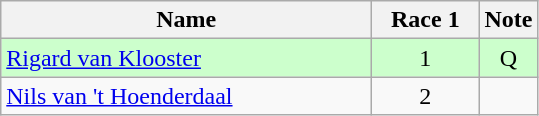<table class="wikitable" style="text-align:center;">
<tr>
<th style="width:15em">Name</th>
<th style="width:4em">Race 1</th>
<th>Note</th>
</tr>
<tr bgcolor=ccffcc>
<td align=left><a href='#'>Rigard van Klooster</a></td>
<td>1</td>
<td>Q</td>
</tr>
<tr>
<td align=left><a href='#'>Nils van 't Hoenderdaal</a></td>
<td>2</td>
<td></td>
</tr>
</table>
